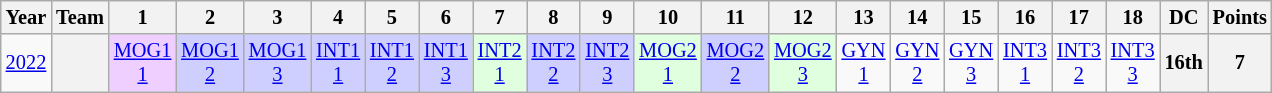<table class="wikitable" style="text-align:center; font-size:85%;">
<tr>
<th>Year</th>
<th>Team</th>
<th>1</th>
<th>2</th>
<th>3</th>
<th>4</th>
<th>5</th>
<th>6</th>
<th>7</th>
<th>8</th>
<th>9</th>
<th>10</th>
<th>11</th>
<th>12</th>
<th>13</th>
<th>14</th>
<th>15</th>
<th>16</th>
<th>17</th>
<th>18</th>
<th>DC</th>
<th>Points</th>
</tr>
<tr>
<td><a href='#'>2022</a></td>
<th></th>
<td style="background:#EFCFFF;"><a href='#'>MOG1<br>1</a><br></td>
<td style="background:#CFCFFF;"><a href='#'>MOG1<br>2</a><br> </td>
<td style="background:#CFCFFF;"><a href='#'>MOG1<br>3</a><br></td>
<td style="background:#CFCFFF;"><a href='#'>INT1<br>1</a><br></td>
<td style="background:#CFCFFF;"><a href='#'>INT1<br>2</a><br></td>
<td style="background:#CFCFFF;"><a href='#'>INT1<br>3</a><br></td>
<td style="background:#DFFFDF;"><a href='#'>INT2<br>1</a><br></td>
<td style="background:#CFCFFF;"><a href='#'>INT2<br>2</a><br></td>
<td style="background:#CFCFFF;"><a href='#'>INT2<br>3</a><br></td>
<td style="background:#DFFFDF;"><a href='#'>MOG2<br>1</a><br></td>
<td style="background:#CFCFFF;"><a href='#'>MOG2<br>2</a><br></td>
<td style="background:#DFFFDF;"><a href='#'>MOG2<br>3</a><br></td>
<td><a href='#'>GYN<br>1</a></td>
<td><a href='#'>GYN<br>2</a></td>
<td><a href='#'>GYN<br>3</a></td>
<td><a href='#'>INT3<br>1</a></td>
<td><a href='#'>INT3<br>2</a></td>
<td><a href='#'>INT3<br>3</a></td>
<th>16th</th>
<th>7</th>
</tr>
</table>
